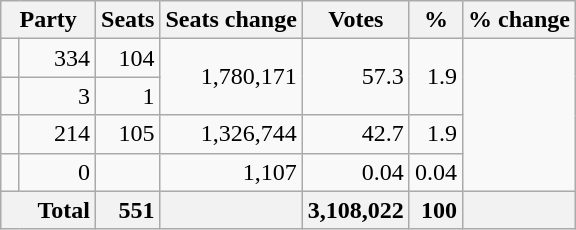<table class="wikitable sortable">
<tr>
<th colspan=2>Party</th>
<th>Seats</th>
<th>Seats change</th>
<th>Votes</th>
<th>%</th>
<th>% change</th>
</tr>
<tr>
<td></td>
<td align=right>334</td>
<td align=right>104</td>
<td rowspan=2 align=right>1,780,171</td>
<td rowspan=2 align=right>57.3</td>
<td rowspan=2 align=right>1.9</td>
</tr>
<tr>
<td></td>
<td align=right>3</td>
<td align=right>1</td>
</tr>
<tr>
<td></td>
<td align=right>214</td>
<td align=right>105</td>
<td align=right>1,326,744</td>
<td align=right>42.7</td>
<td align=right>1.9</td>
</tr>
<tr>
<td></td>
<td align=right>0</td>
<td align=right></td>
<td align=right>1,107</td>
<td align=right>0.04</td>
<td align=right>0.04</td>
</tr>
<tr class="sortbottom" style="font-weight: bold; text-align: right; background: #f2f2f2;">
<th colspan="2" style="padding-left: 1.5em; text-align: left;">Total</th>
<td align=right>551</td>
<td align=right></td>
<td align=right>3,108,022</td>
<td align=right>100</td>
<td align=right></td>
</tr>
</table>
